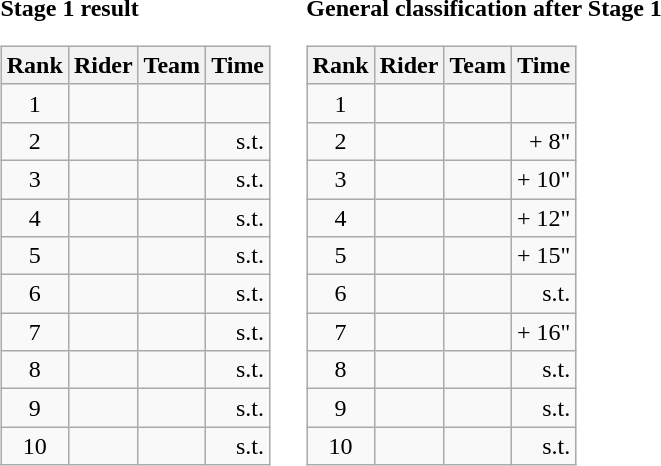<table>
<tr>
<td><strong>Stage 1 result</strong><br><table class="wikitable">
<tr>
<th scope="col">Rank</th>
<th scope="col">Rider</th>
<th scope="col">Team</th>
<th scope="col">Time</th>
</tr>
<tr>
<td style="text-align:center;">1</td>
<td></td>
<td></td>
<td style="text-align:right;"></td>
</tr>
<tr>
<td style="text-align:center;">2</td>
<td></td>
<td></td>
<td style="text-align:right;">s.t.</td>
</tr>
<tr>
<td style="text-align:center;">3</td>
<td></td>
<td></td>
<td style="text-align:right;">s.t.</td>
</tr>
<tr>
<td style="text-align:center;">4</td>
<td></td>
<td></td>
<td style="text-align:right;">s.t.</td>
</tr>
<tr>
<td style="text-align:center;">5</td>
<td></td>
<td></td>
<td style="text-align:right;">s.t.</td>
</tr>
<tr>
<td style="text-align:center;">6</td>
<td></td>
<td></td>
<td style="text-align:right;">s.t.</td>
</tr>
<tr>
<td style="text-align:center;">7</td>
<td></td>
<td></td>
<td style="text-align:right;">s.t.</td>
</tr>
<tr>
<td style="text-align:center;">8</td>
<td></td>
<td></td>
<td style="text-align:right;">s.t.</td>
</tr>
<tr>
<td style="text-align:center;">9</td>
<td></td>
<td></td>
<td style="text-align:right;">s.t.</td>
</tr>
<tr>
<td style="text-align:center;">10</td>
<td></td>
<td></td>
<td style="text-align:right;">s.t.</td>
</tr>
</table>
</td>
<td></td>
<td><strong>General classification after Stage 1</strong><br><table class="wikitable">
<tr>
<th scope="col">Rank</th>
<th scope="col">Rider</th>
<th scope="col">Team</th>
<th scope="col">Time</th>
</tr>
<tr>
<td style="text-align:center;">1</td>
<td></td>
<td></td>
<td style="text-align:right;"></td>
</tr>
<tr>
<td style="text-align:center;">2</td>
<td></td>
<td></td>
<td style="text-align:right;">+ 8"</td>
</tr>
<tr>
<td style="text-align:center;">3</td>
<td></td>
<td></td>
<td style="text-align:right;">+ 10"</td>
</tr>
<tr>
<td style="text-align:center;">4</td>
<td></td>
<td></td>
<td style="text-align:right;">+ 12"</td>
</tr>
<tr>
<td style="text-align:center;">5</td>
<td></td>
<td></td>
<td style="text-align:right;">+ 15"</td>
</tr>
<tr>
<td style="text-align:center;">6</td>
<td></td>
<td></td>
<td style="text-align:right;">s.t.</td>
</tr>
<tr>
<td style="text-align:center;">7</td>
<td></td>
<td></td>
<td style="text-align:right;">+ 16"</td>
</tr>
<tr>
<td style="text-align:center;">8</td>
<td></td>
<td></td>
<td style="text-align:right;">s.t.</td>
</tr>
<tr>
<td style="text-align:center;">9</td>
<td></td>
<td></td>
<td style="text-align:right;">s.t.</td>
</tr>
<tr>
<td style="text-align:center;">10</td>
<td></td>
<td></td>
<td style="text-align:right;">s.t.</td>
</tr>
</table>
</td>
</tr>
</table>
